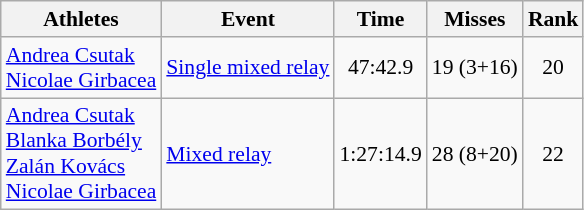<table class="wikitable" style="font-size:90%">
<tr>
<th>Athletes</th>
<th>Event</th>
<th>Time</th>
<th>Misses</th>
<th>Rank</th>
</tr>
<tr align=center>
<td align=left><a href='#'>Andrea Csutak</a><br><a href='#'>Nicolae Girbacea</a></td>
<td align=left><a href='#'>Single mixed relay</a></td>
<td>47:42.9</td>
<td>19 (3+16)</td>
<td>20</td>
</tr>
<tr align=center>
<td align=left><a href='#'>Andrea Csutak</a><br><a href='#'>Blanka Borbély</a><br><a href='#'>Zalán Kovács</a><br><a href='#'>Nicolae Girbacea</a></td>
<td align=left><a href='#'>Mixed relay</a></td>
<td>1:27:14.9</td>
<td>28 (8+20)</td>
<td>22</td>
</tr>
</table>
